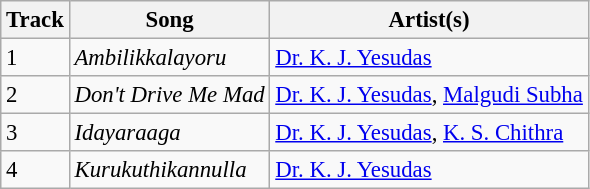<table class="wikitable" style="font-size:95%;">
<tr>
<th>Track</th>
<th>Song</th>
<th>Artist(s)</th>
</tr>
<tr>
<td>1</td>
<td><em>Ambilikkalayoru</em></td>
<td><a href='#'>Dr. K. J. Yesudas</a></td>
</tr>
<tr>
<td>2</td>
<td><em>Don't Drive Me Mad</em></td>
<td><a href='#'>Dr. K. J. Yesudas</a>, <a href='#'>Malgudi Subha</a></td>
</tr>
<tr>
<td>3</td>
<td><em>Idayaraaga</em></td>
<td><a href='#'>Dr. K. J. Yesudas</a>, <a href='#'>K. S. Chithra</a></td>
</tr>
<tr>
<td>4</td>
<td><em>Kurukuthikannulla</em></td>
<td><a href='#'>Dr. K. J. Yesudas</a></td>
</tr>
</table>
